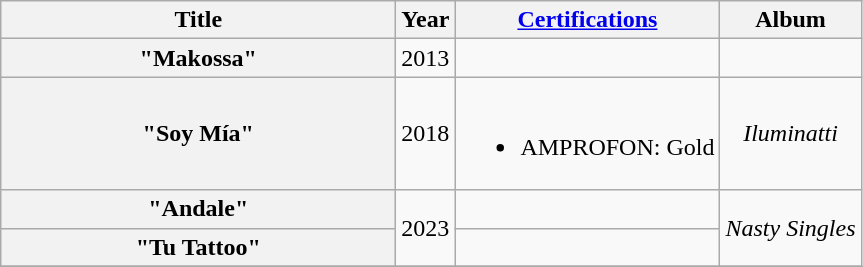<table class="wikitable plainrowheaders" style="text-align:center;">
<tr>
<th scope="col" style="width:16em;">Title</th>
<th scope="col">Year</th>
<th scope="col"><a href='#'>Certifications</a></th>
<th scope="col">Album</th>
</tr>
<tr>
<th scope="row">"Makossa"</th>
<td>2013</td>
<td></td>
<td></td>
</tr>
<tr>
<th scope="row">"Soy Mía"<br></th>
<td>2018</td>
<td><br><ul><li>AMPROFON: Gold</li></ul></td>
<td><em>Iluminatti</em></td>
</tr>
<tr>
<th scope="row">"Andale"</th>
<td rowspan="2">2023</td>
<td></td>
<td rowspan="2"><em>Nasty Singles</em></td>
</tr>
<tr>
<th scope="row">"Tu Tattoo"</th>
<td></td>
</tr>
<tr>
</tr>
</table>
